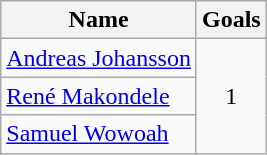<table class="wikitable">
<tr>
<th>Name</th>
<th>Goals</th>
</tr>
<tr>
<td> <a href='#'>Andreas Johansson</a></td>
<td rowspan="3" style="text-align:center;">1</td>
</tr>
<tr>
<td> <a href='#'>René Makondele</a></td>
</tr>
<tr>
<td> <a href='#'>Samuel Wowoah</a></td>
</tr>
</table>
